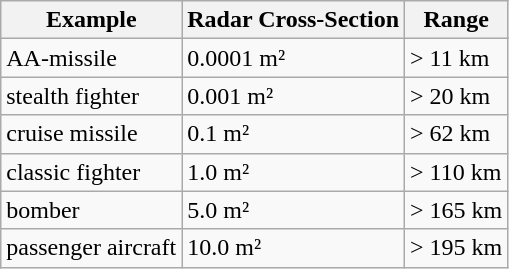<table class="wikitable">
<tr>
<th>Example</th>
<th>Radar Cross-Section</th>
<th>Range</th>
</tr>
<tr>
<td><abbr>AA-missile</abbr></td>
<td>0.0001 m²</td>
<td>> 11 km</td>
</tr>
<tr>
<td>stealth fighter</td>
<td>0.001 m²</td>
<td>> 20 km</td>
</tr>
<tr>
<td>cruise missile</td>
<td>0.1 m²</td>
<td>> 62 km</td>
</tr>
<tr>
<td>classic fighter</td>
<td>1.0 m²</td>
<td>> 110 km</td>
</tr>
<tr>
<td>bomber</td>
<td>5.0 m²</td>
<td>> 165 km</td>
</tr>
<tr>
<td>passenger aircraft</td>
<td>10.0 m²</td>
<td>> 195 km</td>
</tr>
</table>
